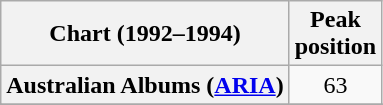<table class="wikitable sortable plainrowheaders" style="text-align:center">
<tr>
<th scope="col">Chart (1992–1994)</th>
<th scope="col">Peak<br>position</th>
</tr>
<tr>
<th scope="row">Australian Albums (<a href='#'>ARIA</a>)</th>
<td>63</td>
</tr>
<tr>
</tr>
<tr>
</tr>
<tr>
</tr>
<tr>
</tr>
<tr>
</tr>
<tr>
</tr>
<tr>
</tr>
<tr>
</tr>
<tr>
</tr>
<tr>
</tr>
<tr>
</tr>
</table>
